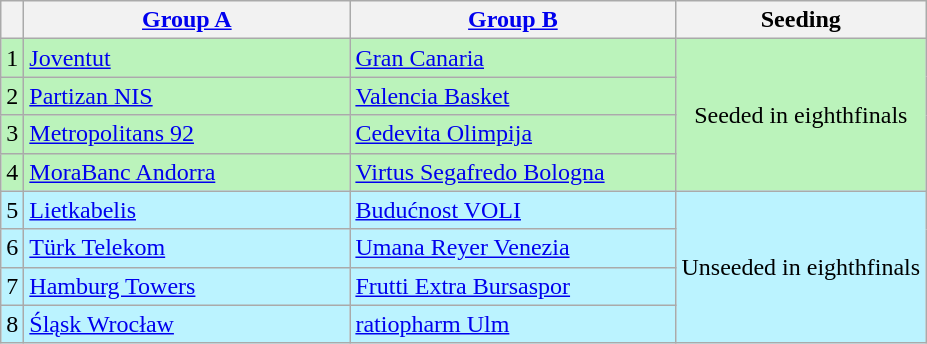<table class="wikitable" style="white-space:nowrap">
<tr>
<th></th>
<th style="width:210px"><a href='#'>Group A</a></th>
<th style="width:210px"><a href='#'>Group B</a></th>
<th>Seeding</th>
</tr>
<tr style="background-color:#BBF3BB;">
<td style="text-align:center;">1</td>
<td> <a href='#'>Joventut</a></td>
<td> <a href='#'>Gran Canaria</a></td>
<td rowspan="4" style="text-align:center;">Seeded in eighthfinals</td>
</tr>
<tr style="background-color:#BBF3BB;">
<td style="text-align:center;">2</td>
<td> <a href='#'>Partizan NIS</a></td>
<td> <a href='#'>Valencia Basket</a></td>
</tr>
<tr style="background-color:#BBF3BB;">
<td style="text-align:center;">3</td>
<td> <a href='#'>Metropolitans 92</a></td>
<td> <a href='#'>Cedevita Olimpija</a></td>
</tr>
<tr style="background-color:#BBF3BB;">
<td style="text-align:center;">4</td>
<td> <a href='#'>MoraBanc Andorra</a></td>
<td> <a href='#'>Virtus Segafredo Bologna</a></td>
</tr>
<tr style="background-color:#BBF3FF;">
<td style="text-align:center;">5</td>
<td> <a href='#'>Lietkabelis</a></td>
<td> <a href='#'>Budućnost VOLI</a></td>
<td rowspan="4" style="text-align:center;">Unseeded in eighthfinals</td>
</tr>
<tr style="background-color:#BBF3FF;">
<td style="text-align:center;">6</td>
<td> <a href='#'>Türk Telekom</a></td>
<td> <a href='#'>Umana Reyer Venezia</a></td>
</tr>
<tr style="background-color:#BBF3FF;">
<td style="text-align:center;">7</td>
<td> <a href='#'>Hamburg Towers</a></td>
<td> <a href='#'>Frutti Extra Bursaspor</a></td>
</tr>
<tr style="background-color:#BBF3FF;">
<td style="text-align:center;">8</td>
<td> <a href='#'>Śląsk Wrocław</a></td>
<td> <a href='#'>ratiopharm Ulm</a></td>
</tr>
</table>
